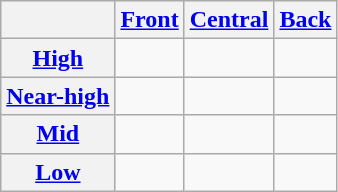<table class="wikitable">
<tr>
<th></th>
<th><a href='#'>Front</a></th>
<th><a href='#'>Central</a></th>
<th><a href='#'>Back</a></th>
</tr>
<tr>
<th><a href='#'>High</a></th>
<td></td>
<td></td>
<td></td>
</tr>
<tr>
<th><a href='#'>Near-high</a></th>
<td></td>
<td></td>
<td></td>
</tr>
<tr>
<th><a href='#'>Mid</a></th>
<td></td>
<td></td>
<td></td>
</tr>
<tr>
<th><a href='#'>Low</a></th>
<td></td>
<td></td>
<td></td>
</tr>
</table>
